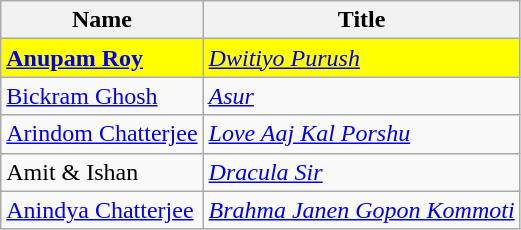<table class="wikitable">
<tr>
<th>Name</th>
<th>Title</th>
</tr>
<tr>
<td style="background:#FFFF00"><strong><a href='#'>Anupam Roy</a></strong></td>
<td style="background:#FFFF00"><em><a href='#'>Dwitiyo Purush</a></em></td>
</tr>
<tr>
<td><a href='#'>Bickram Ghosh</a></td>
<td><em><a href='#'>Asur</a></em></td>
</tr>
<tr>
<td><a href='#'>Arindom Chatterjee</a></td>
<td><em><a href='#'>Love Aaj Kal Porshu</a></em></td>
</tr>
<tr>
<td>Amit & Ishan</td>
<td><em><a href='#'>Dracula Sir</a></em></td>
</tr>
<tr>
<td><a href='#'>Anindya Chatterjee</a></td>
<td><em><a href='#'>Brahma Janen Gopon Kommoti</a></em></td>
</tr>
</table>
